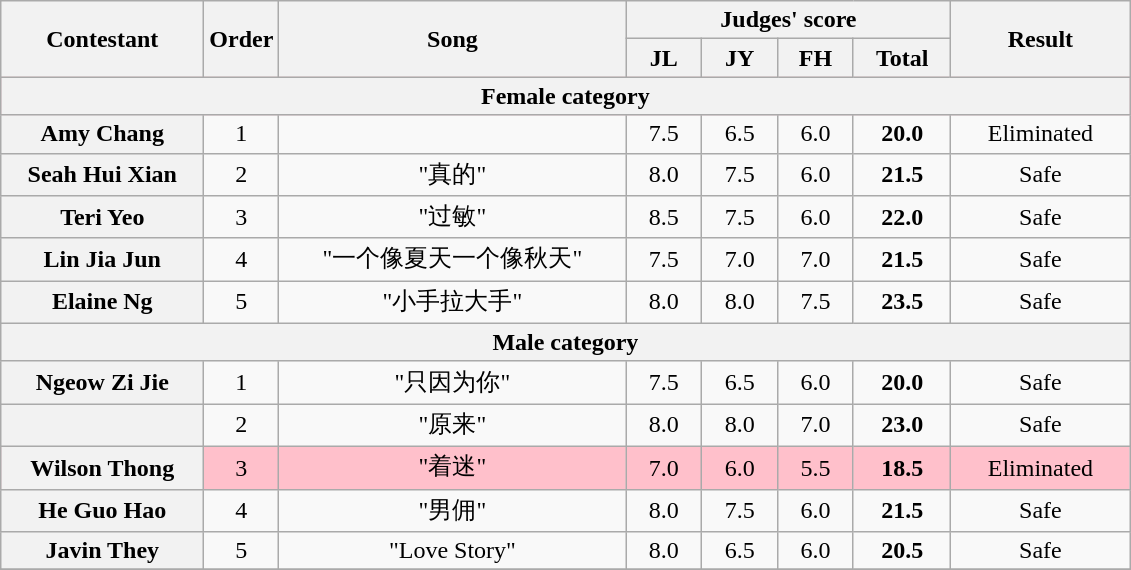<table class="wikitable plainrowheaders" style="text-align:center;">
<tr>
<th rowspan=2 scope="col" style="width:8em;">Contestant</th>
<th rowspan=2 scope="col">Order</th>
<th rowspan=2 scope="col" style="width:14em;">Song</th>
<th colspan=4 scope="col">Judges' score</th>
<th rowspan=2 scope="col" style="width:7em;">Result</th>
</tr>
<tr>
<th style="width:2.7em;">JL</th>
<th style="width:2.7em;">JY</th>
<th style="width:2.7em;">FH</th>
<th style="width:3.6em;">Total</th>
</tr>
<tr style="background:pink;">
<th colspan=8>Female category</th>
</tr>
<tr>
<th scope="row">Amy Chang</th>
<td>1</td>
<td></td>
<td>7.5</td>
<td>6.5</td>
<td>6.0</td>
<td><strong>20.0</strong></td>
<td>Eliminated</td>
</tr>
<tr>
<th scope="row">Seah Hui Xian</th>
<td>2</td>
<td>"真的"</td>
<td>8.0</td>
<td>7.5</td>
<td>6.0</td>
<td><strong>21.5</strong></td>
<td>Safe</td>
</tr>
<tr>
<th scope="row">Teri Yeo</th>
<td>3</td>
<td>"过敏"</td>
<td>8.5</td>
<td>7.5</td>
<td>6.0</td>
<td><strong>22.0</strong></td>
<td>Safe</td>
</tr>
<tr>
<th scope="row">Lin Jia Jun</th>
<td>4</td>
<td>"一个像夏天一个像秋天"</td>
<td>7.5</td>
<td>7.0</td>
<td>7.0</td>
<td><strong>21.5</strong></td>
<td>Safe</td>
</tr>
<tr>
<th scope="row">Elaine Ng</th>
<td>5</td>
<td>"小手拉大手"</td>
<td>8.0</td>
<td>8.0</td>
<td>7.5</td>
<td><strong>23.5</strong></td>
<td>Safe</td>
</tr>
<tr>
<th colspan=8>Male category</th>
</tr>
<tr>
<th scope="row">Ngeow Zi Jie</th>
<td>1</td>
<td>"只因为你"</td>
<td>7.5</td>
<td>6.5</td>
<td>6.0</td>
<td><strong>20.0</strong></td>
<td>Safe</td>
</tr>
<tr>
<th scope="row"></th>
<td>2</td>
<td>"原来"</td>
<td>8.0</td>
<td>8.0</td>
<td>7.0</td>
<td><strong>23.0</strong></td>
<td>Safe</td>
</tr>
<tr style="background:pink;">
<th scope="row">Wilson Thong</th>
<td>3</td>
<td>"着迷"</td>
<td>7.0</td>
<td>6.0</td>
<td>5.5</td>
<td><strong>18.5</strong></td>
<td>Eliminated</td>
</tr>
<tr>
<th scope="row">He Guo Hao</th>
<td>4</td>
<td>"男佣"</td>
<td>8.0</td>
<td>7.5</td>
<td>6.0</td>
<td><strong>21.5</strong></td>
<td>Safe</td>
</tr>
<tr>
<th scope="row">Javin They</th>
<td>5</td>
<td>"Love Story"</td>
<td>8.0</td>
<td>6.5</td>
<td>6.0</td>
<td><strong>20.5</strong></td>
<td>Safe</td>
</tr>
<tr>
</tr>
</table>
